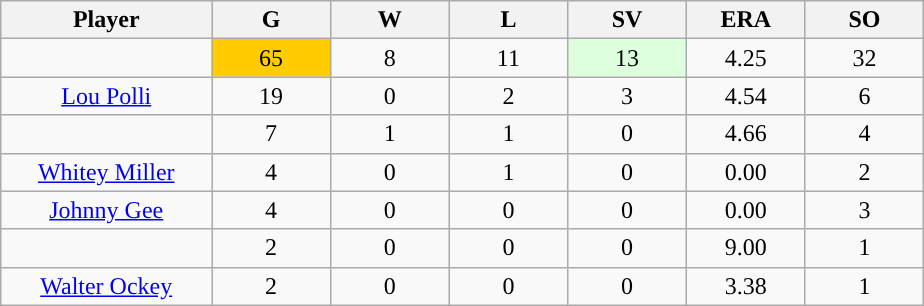<table class="wikitable sortable">
<tr>
<th bgcolor="#DDDDFF" width="16%">Player</th>
<th bgcolor="#DDDDFF" width="9%">G</th>
<th bgcolor="#DDDDFF" width="9%">W</th>
<th bgcolor="#DDDDFF" width="9%">L</th>
<th bgcolor="#DDDDFF" width="9%">SV</th>
<th bgcolor="#DDDDFF" width="9%">ERA</th>
<th bgcolor="#DDDDFF" width="9%">SO</th>
</tr>
<tr align="center">
<td></td>
<td style="background:#fc0;">65</td>
<td>8</td>
<td>11</td>
<td style="background:#DDFFDD;">13</td>
<td>4.25</td>
<td>32</td>
</tr>
<tr align="center">
<td><a href='#'>Lou Polli</a></td>
<td>19</td>
<td>0</td>
<td>2</td>
<td>3</td>
<td>4.54</td>
<td>6</td>
</tr>
<tr align=center>
<td></td>
<td>7</td>
<td>1</td>
<td>1</td>
<td>0</td>
<td>4.66</td>
<td>4</td>
</tr>
<tr align="center">
<td><a href='#'>Whitey Miller</a></td>
<td>4</td>
<td>0</td>
<td>1</td>
<td>0</td>
<td>0.00</td>
<td>2</td>
</tr>
<tr align=center>
<td><a href='#'>Johnny Gee</a></td>
<td>4</td>
<td>0</td>
<td>0</td>
<td>0</td>
<td>0.00</td>
<td>3</td>
</tr>
<tr align=center>
<td></td>
<td>2</td>
<td>0</td>
<td>0</td>
<td>0</td>
<td>9.00</td>
<td>1</td>
</tr>
<tr align="center">
<td><a href='#'>Walter Ockey</a></td>
<td>2</td>
<td>0</td>
<td>0</td>
<td>0</td>
<td>3.38</td>
<td>1</td>
</tr>
</table>
